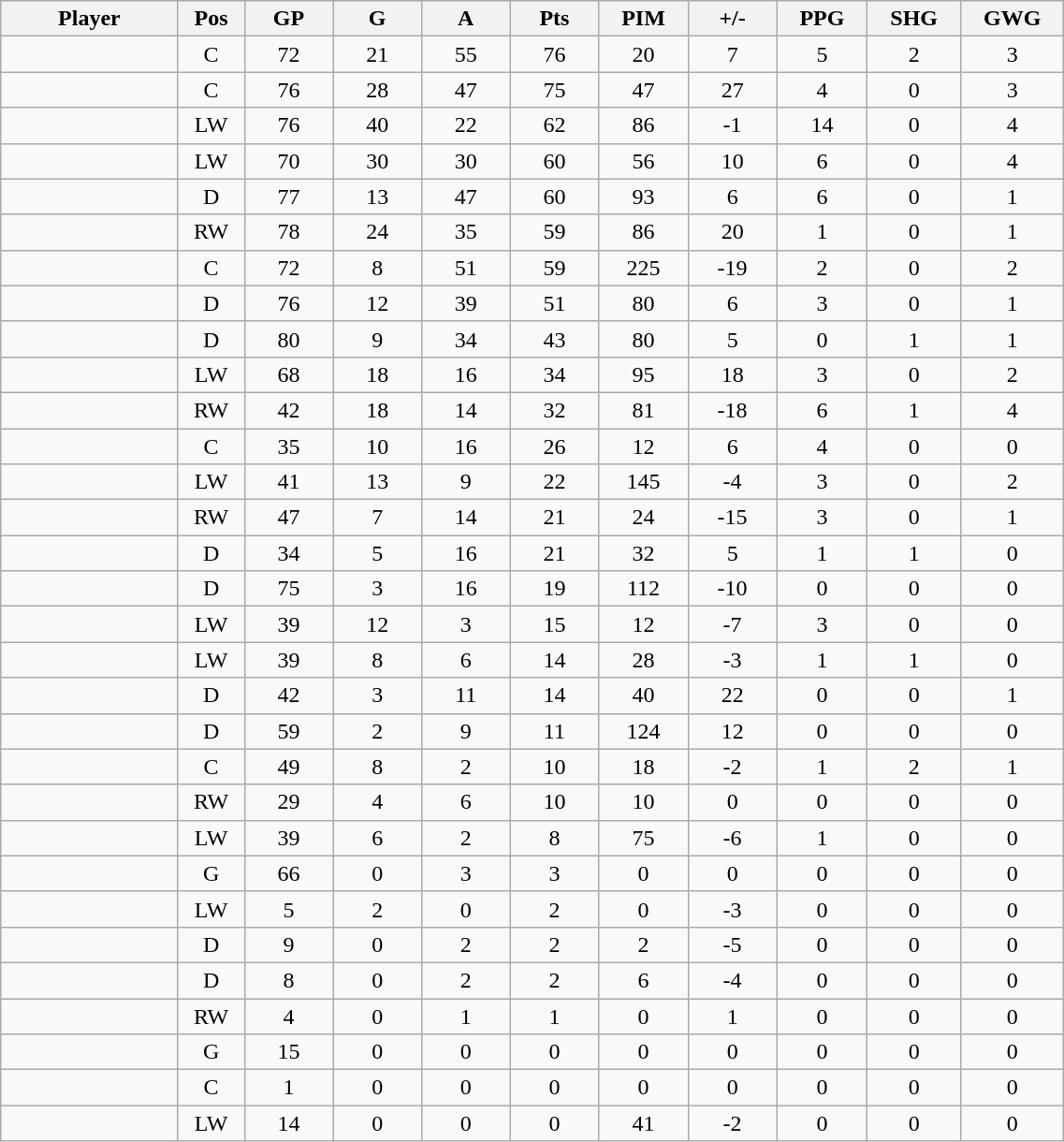<table class="wikitable sortable" width="60%">
<tr ALIGN="center">
<th bgcolor="#DDDDFF" width="10%">Player</th>
<th bgcolor="#DDDDFF" width="3%" title="Position">Pos</th>
<th bgcolor="#DDDDFF" width="5%" title="Games played">GP</th>
<th bgcolor="#DDDDFF" width="5%" title="Goals">G</th>
<th bgcolor="#DDDDFF" width="5%" title="Assists">A</th>
<th bgcolor="#DDDDFF" width="5%" title="Points">Pts</th>
<th bgcolor="#DDDDFF" width="5%" title="Penalties in Minutes">PIM</th>
<th bgcolor="#DDDDFF" width="5%" title="Plus/minus">+/-</th>
<th bgcolor="#DDDDFF" width="5%" title="Power play goals">PPG</th>
<th bgcolor="#DDDDFF" width="5%" title="Short-handed goals">SHG</th>
<th bgcolor="#DDDDFF" width="5%" title="Game-winning goals">GWG</th>
</tr>
<tr align="center">
<td align="right"></td>
<td>C</td>
<td>72</td>
<td>21</td>
<td>55</td>
<td>76</td>
<td>20</td>
<td>7</td>
<td>5</td>
<td>2</td>
<td>3</td>
</tr>
<tr align="center">
<td align="right"></td>
<td>C</td>
<td>76</td>
<td>28</td>
<td>47</td>
<td>75</td>
<td>47</td>
<td>27</td>
<td>4</td>
<td>0</td>
<td>3</td>
</tr>
<tr align="center">
<td align="right"></td>
<td>LW</td>
<td>76</td>
<td>40</td>
<td>22</td>
<td>62</td>
<td>86</td>
<td>-1</td>
<td>14</td>
<td>0</td>
<td>4</td>
</tr>
<tr align="center">
<td align="right"></td>
<td>LW</td>
<td>70</td>
<td>30</td>
<td>30</td>
<td>60</td>
<td>56</td>
<td>10</td>
<td>6</td>
<td>0</td>
<td>4</td>
</tr>
<tr align="center">
<td align="right"></td>
<td>D</td>
<td>77</td>
<td>13</td>
<td>47</td>
<td>60</td>
<td>93</td>
<td>6</td>
<td>6</td>
<td>0</td>
<td>1</td>
</tr>
<tr align="center">
<td align="right"></td>
<td>RW</td>
<td>78</td>
<td>24</td>
<td>35</td>
<td>59</td>
<td>86</td>
<td>20</td>
<td>1</td>
<td>0</td>
<td>1</td>
</tr>
<tr align="center">
<td align="right"></td>
<td>C</td>
<td>72</td>
<td>8</td>
<td>51</td>
<td>59</td>
<td>225</td>
<td>-19</td>
<td>2</td>
<td>0</td>
<td>2</td>
</tr>
<tr align="center">
<td align="right"></td>
<td>D</td>
<td>76</td>
<td>12</td>
<td>39</td>
<td>51</td>
<td>80</td>
<td>6</td>
<td>3</td>
<td>0</td>
<td>1</td>
</tr>
<tr align="center">
<td align="right"></td>
<td>D</td>
<td>80</td>
<td>9</td>
<td>34</td>
<td>43</td>
<td>80</td>
<td>5</td>
<td>0</td>
<td>1</td>
<td>1</td>
</tr>
<tr align="center">
<td align="right"></td>
<td>LW</td>
<td>68</td>
<td>18</td>
<td>16</td>
<td>34</td>
<td>95</td>
<td>18</td>
<td>3</td>
<td>0</td>
<td>2</td>
</tr>
<tr align="center">
<td align="right"></td>
<td>RW</td>
<td>42</td>
<td>18</td>
<td>14</td>
<td>32</td>
<td>81</td>
<td>-18</td>
<td>6</td>
<td>1</td>
<td>4</td>
</tr>
<tr align="center">
<td align="right"></td>
<td>C</td>
<td>35</td>
<td>10</td>
<td>16</td>
<td>26</td>
<td>12</td>
<td>6</td>
<td>4</td>
<td>0</td>
<td>0</td>
</tr>
<tr align="center">
<td align="right"></td>
<td>LW</td>
<td>41</td>
<td>13</td>
<td>9</td>
<td>22</td>
<td>145</td>
<td>-4</td>
<td>3</td>
<td>0</td>
<td>2</td>
</tr>
<tr align="center">
<td align="right"></td>
<td>RW</td>
<td>47</td>
<td>7</td>
<td>14</td>
<td>21</td>
<td>24</td>
<td>-15</td>
<td>3</td>
<td>0</td>
<td>1</td>
</tr>
<tr align="center">
<td align="right"></td>
<td>D</td>
<td>34</td>
<td>5</td>
<td>16</td>
<td>21</td>
<td>32</td>
<td>5</td>
<td>1</td>
<td>1</td>
<td>0</td>
</tr>
<tr align="center">
<td align="right"></td>
<td>D</td>
<td>75</td>
<td>3</td>
<td>16</td>
<td>19</td>
<td>112</td>
<td>-10</td>
<td>0</td>
<td>0</td>
<td>0</td>
</tr>
<tr align="center">
<td align="right"></td>
<td>LW</td>
<td>39</td>
<td>12</td>
<td>3</td>
<td>15</td>
<td>12</td>
<td>-7</td>
<td>3</td>
<td>0</td>
<td>0</td>
</tr>
<tr align="center">
<td align="right"></td>
<td>LW</td>
<td>39</td>
<td>8</td>
<td>6</td>
<td>14</td>
<td>28</td>
<td>-3</td>
<td>1</td>
<td>1</td>
<td>0</td>
</tr>
<tr align="center">
<td align="right"></td>
<td>D</td>
<td>42</td>
<td>3</td>
<td>11</td>
<td>14</td>
<td>40</td>
<td>22</td>
<td>0</td>
<td>0</td>
<td>1</td>
</tr>
<tr align="center">
<td align="right"></td>
<td>D</td>
<td>59</td>
<td>2</td>
<td>9</td>
<td>11</td>
<td>124</td>
<td>12</td>
<td>0</td>
<td>0</td>
<td>0</td>
</tr>
<tr align="center">
<td align="right"></td>
<td>C</td>
<td>49</td>
<td>8</td>
<td>2</td>
<td>10</td>
<td>18</td>
<td>-2</td>
<td>1</td>
<td>2</td>
<td>1</td>
</tr>
<tr align="center">
<td align="right"></td>
<td>RW</td>
<td>29</td>
<td>4</td>
<td>6</td>
<td>10</td>
<td>10</td>
<td>0</td>
<td>0</td>
<td>0</td>
<td>0</td>
</tr>
<tr align="center">
<td align="right"></td>
<td>LW</td>
<td>39</td>
<td>6</td>
<td>2</td>
<td>8</td>
<td>75</td>
<td>-6</td>
<td>1</td>
<td>0</td>
<td>0</td>
</tr>
<tr align="center">
<td align="right"></td>
<td>G</td>
<td>66</td>
<td>0</td>
<td>3</td>
<td>3</td>
<td>0</td>
<td>0</td>
<td>0</td>
<td>0</td>
<td>0</td>
</tr>
<tr align="center">
<td align="right"></td>
<td>LW</td>
<td>5</td>
<td>2</td>
<td>0</td>
<td>2</td>
<td>0</td>
<td>-3</td>
<td>0</td>
<td>0</td>
<td>0</td>
</tr>
<tr align="center">
<td align="right"></td>
<td>D</td>
<td>9</td>
<td>0</td>
<td>2</td>
<td>2</td>
<td>2</td>
<td>-5</td>
<td>0</td>
<td>0</td>
<td>0</td>
</tr>
<tr align="center">
<td align="right"></td>
<td>D</td>
<td>8</td>
<td>0</td>
<td>2</td>
<td>2</td>
<td>6</td>
<td>-4</td>
<td>0</td>
<td>0</td>
<td>0</td>
</tr>
<tr align="center">
<td align="right"></td>
<td>RW</td>
<td>4</td>
<td>0</td>
<td>1</td>
<td>1</td>
<td>0</td>
<td>1</td>
<td>0</td>
<td>0</td>
<td>0</td>
</tr>
<tr align="center">
<td align="right"></td>
<td>G</td>
<td>15</td>
<td>0</td>
<td>0</td>
<td>0</td>
<td>0</td>
<td>0</td>
<td>0</td>
<td>0</td>
<td>0</td>
</tr>
<tr align="center">
<td align="right"></td>
<td>C</td>
<td>1</td>
<td>0</td>
<td>0</td>
<td>0</td>
<td>0</td>
<td>0</td>
<td>0</td>
<td>0</td>
<td>0</td>
</tr>
<tr align="center">
<td align="right"></td>
<td>LW</td>
<td>14</td>
<td>0</td>
<td>0</td>
<td>0</td>
<td>41</td>
<td>-2</td>
<td>0</td>
<td>0</td>
<td>0</td>
</tr>
</table>
